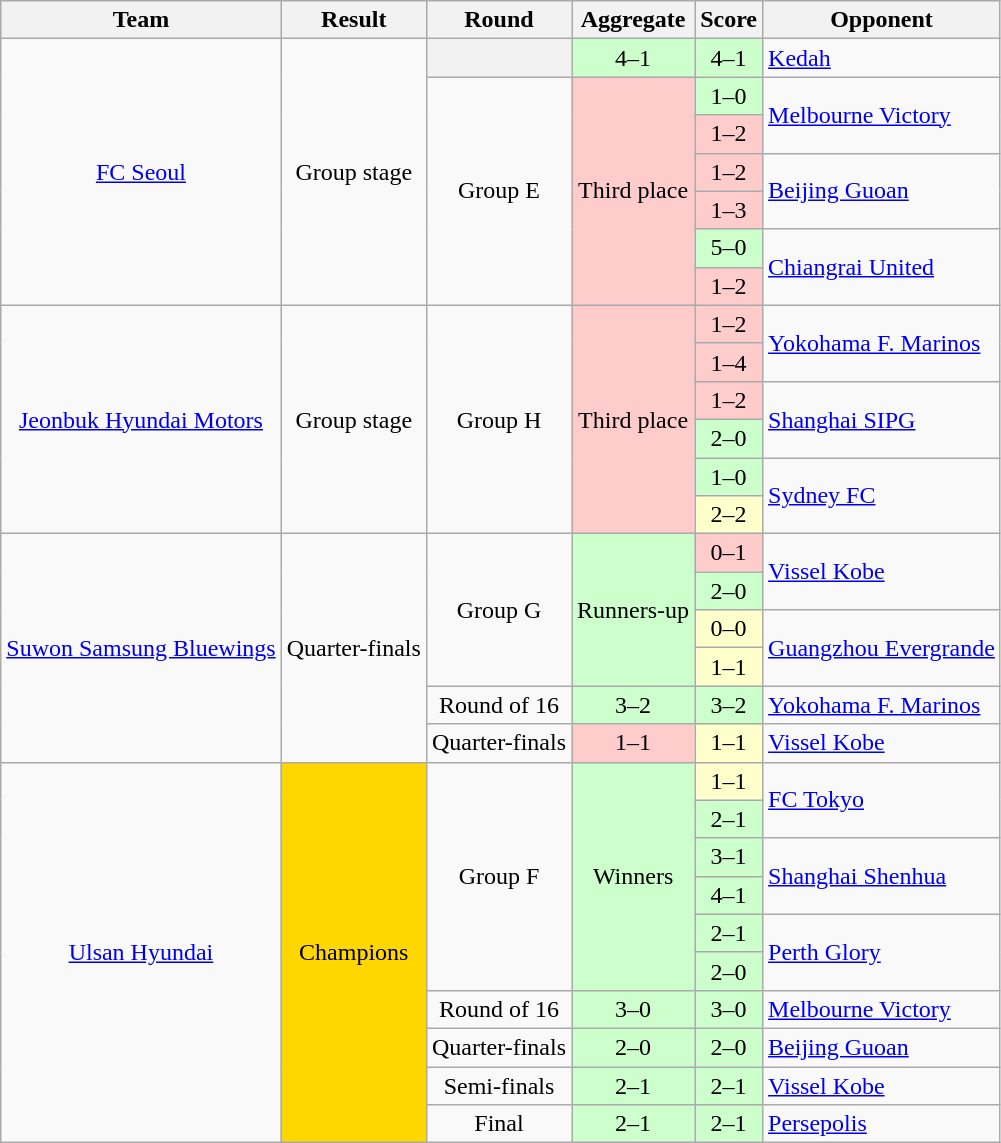<table class="wikitable" style="text-align:center;">
<tr>
<th>Team</th>
<th>Result</th>
<th>Round</th>
<th>Aggregate</th>
<th>Score</th>
<th>Opponent</th>
</tr>
<tr>
<td rowspan="7"><a href='#'>FC Seoul</a></td>
<td rowspan="7">Group stage</td>
<th></th>
<td bgcolor="#cfc">4–1</td>
<td bgcolor="#cfc">4–1</td>
<td align="left"> <a href='#'>Kedah</a></td>
</tr>
<tr>
<td rowspan="6">Group E</td>
<td rowspan="6" bgcolor="#fcc">Third place</td>
<td bgcolor="#cfc">1–0</td>
<td rowspan="2" align="left"> <a href='#'>Melbourne Victory</a></td>
</tr>
<tr>
<td bgcolor="#fcc">1–2</td>
</tr>
<tr>
<td bgcolor="#fcc">1–2</td>
<td rowspan="2" align="left"> <a href='#'>Beijing Guoan</a></td>
</tr>
<tr>
<td bgcolor="#fcc">1–3</td>
</tr>
<tr>
<td bgcolor="#cfc">5–0</td>
<td rowspan="2" align="left"> <a href='#'>Chiangrai United</a></td>
</tr>
<tr>
<td bgcolor="#fcc">1–2</td>
</tr>
<tr>
<td rowspan="6"><a href='#'>Jeonbuk Hyundai Motors</a></td>
<td rowspan="6">Group stage</td>
<td rowspan="6">Group H</td>
<td rowspan="6" bgcolor="#fcc">Third place</td>
<td bgcolor="#fcc">1–2</td>
<td rowspan="2" align="left"> <a href='#'>Yokohama F. Marinos</a></td>
</tr>
<tr>
<td bgcolor="#fcc">1–4</td>
</tr>
<tr>
<td bgcolor="#fcc">1–2</td>
<td rowspan="2" align="left"> <a href='#'>Shanghai SIPG</a></td>
</tr>
<tr>
<td bgcolor="#cfc">2–0</td>
</tr>
<tr>
<td bgcolor="#cfc">1–0</td>
<td rowspan="2" align="left"> <a href='#'>Sydney FC</a></td>
</tr>
<tr>
<td bgcolor="#ffc">2–2</td>
</tr>
<tr>
<td rowspan="6"><a href='#'>Suwon Samsung Bluewings</a></td>
<td rowspan="6">Quarter-finals</td>
<td rowspan="4">Group G</td>
<td rowspan="4" bgcolor="#cfc">Runners-up</td>
<td bgcolor="#fcc">0–1</td>
<td rowspan="2" align="left"> <a href='#'>Vissel Kobe</a></td>
</tr>
<tr>
<td bgcolor="#cfc">2–0</td>
</tr>
<tr>
<td bgcolor="#ffc">0–0</td>
<td rowspan="2" align="left"> <a href='#'>Guangzhou Evergrande</a></td>
</tr>
<tr>
<td bgcolor="#ffc">1–1</td>
</tr>
<tr>
<td>Round of 16</td>
<td bgcolor="#cfc">3–2</td>
<td bgcolor="#cfc">3–2</td>
<td align="left"> <a href='#'>Yokohama F. Marinos</a></td>
</tr>
<tr>
<td>Quarter-finals</td>
<td bgcolor="#fcc">1–1 </td>
<td bgcolor="#ffc">1–1 </td>
<td align="left"> <a href='#'>Vissel Kobe</a></td>
</tr>
<tr>
<td rowspan="10"><a href='#'>Ulsan Hyundai</a></td>
<td rowspan="10" bgcolor="gold">Champions</td>
<td rowspan="6">Group F</td>
<td rowspan="6" bgcolor="#cfc">Winners</td>
<td bgcolor="#ffc">1–1</td>
<td rowspan="2" align="left"> <a href='#'>FC Tokyo</a></td>
</tr>
<tr>
<td bgcolor="#cfc">2–1</td>
</tr>
<tr>
<td bgcolor="#cfc">3–1</td>
<td rowspan="2" align="left"> <a href='#'>Shanghai Shenhua</a></td>
</tr>
<tr>
<td bgcolor="#cfc">4–1</td>
</tr>
<tr>
<td bgcolor="#cfc">2–1</td>
<td rowspan="2" align="left"> <a href='#'>Perth Glory</a></td>
</tr>
<tr>
<td bgcolor="#cfc">2–0</td>
</tr>
<tr>
<td>Round of 16</td>
<td bgcolor="#cfc">3–0</td>
<td bgcolor="#cfc">3–0</td>
<td align="left"> <a href='#'>Melbourne Victory</a></td>
</tr>
<tr>
<td>Quarter-finals</td>
<td bgcolor="#cfc">2–0</td>
<td bgcolor="#cfc">2–0</td>
<td align="left"> <a href='#'>Beijing Guoan</a></td>
</tr>
<tr>
<td>Semi-finals</td>
<td bgcolor="#cfc">2–1</td>
<td bgcolor="#cfc">2–1 </td>
<td align="left"> <a href='#'>Vissel Kobe</a></td>
</tr>
<tr>
<td>Final</td>
<td bgcolor="#cfc">2–1</td>
<td bgcolor="#cfc">2–1</td>
<td align="left"> <a href='#'>Persepolis</a></td>
</tr>
</table>
